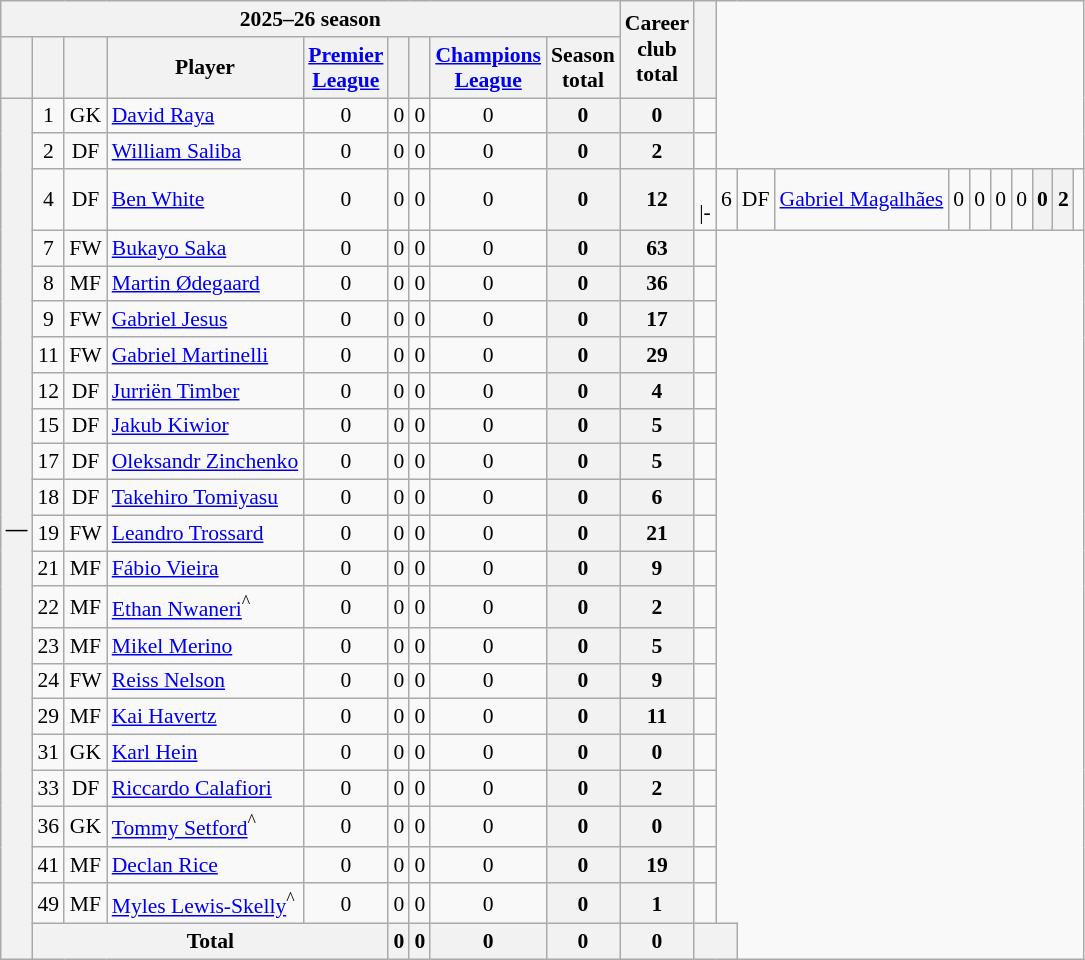<table class="wikitable sortable" style="text-align:center; font-size:90%;">
<tr>
<th colspan="9">2025–26 season</th>
<th rowspan="2">Career<br>club<br>total</th>
<th rowspan="2" class="unsortable"></th>
</tr>
<tr>
<th></th>
<th></th>
<th></th>
<th>Player</th>
<th><a href='#'>Premier<br>League</a></th>
<th></th>
<th></th>
<th><a href='#'>Champions<br>League</a></th>
<th>Season<br>total</th>
</tr>
<tr>
<th rowspan="23">—</th>
<td>1</td>
<td>GK</td>
<td style="text-align:left;" data-sort-value="Raya"> <a href='#'>David Raya</a></td>
<td>0</td>
<td>0</td>
<td>0</td>
<td>0</td>
<th>0</th>
<th>0</th>
<td></td>
</tr>
<tr>
<td>2</td>
<td>DF</td>
<td style="text-align:left;" data-sort-value="Sali"> <a href='#'>William Saliba</a></td>
<td>0</td>
<td>0</td>
<td>0</td>
<td>0</td>
<th>0</th>
<th>2</th>
<td></td>
</tr>
<tr>
<td>4</td>
<td>DF</td>
<td style="text-align:left;" data-sort-value="Whit"> <a href='#'>Ben White</a></td>
<td>0</td>
<td>0</td>
<td>0</td>
<td>0</td>
<th>0</th>
<th>12</th>
<td><br>|-</td>
<td>6</td>
<td>DF</td>
<td style="text-align:left;" data-sort-value="Maga"> <a href='#'>Gabriel Magalhães</a></td>
<td>0</td>
<td>0</td>
<td>0</td>
<td>0</td>
<th>0</th>
<th>2</th>
<td></td>
</tr>
<tr>
<td>7</td>
<td>FW</td>
<td style="text-align:left;" data-sort-value="Saka"> <a href='#'>Bukayo Saka</a></td>
<td>0</td>
<td>0</td>
<td>0</td>
<td>0</td>
<th>0</th>
<th>63</th>
<td></td>
</tr>
<tr>
<td>8</td>
<td>MF</td>
<td style="text-align:left;" data-sort-value="Odeg"> <a href='#'>Martin Ødegaard</a></td>
<td>0</td>
<td>0</td>
<td>0</td>
<td>0</td>
<th>0</th>
<th>36</th>
<td></td>
</tr>
<tr>
<td>9</td>
<td>FW</td>
<td style="text-align:left;" data-sort-value="Jesu"> <a href='#'>Gabriel Jesus</a></td>
<td>0</td>
<td>0</td>
<td>0</td>
<td>0</td>
<th>0</th>
<th>17</th>
<td></td>
</tr>
<tr>
<td>11</td>
<td>FW</td>
<td style="text-align:left;" data-sort-value="Mart"> <a href='#'>Gabriel Martinelli</a></td>
<td>0</td>
<td>0</td>
<td>0</td>
<td>0</td>
<th>0</th>
<th>29</th>
<td></td>
</tr>
<tr>
<td>12</td>
<td>DF</td>
<td style="text-align:left;" data-sort-value="Timb"> <a href='#'>Jurriën Timber</a></td>
<td>0</td>
<td>0</td>
<td>0</td>
<td>0</td>
<th>0</th>
<th>4</th>
<td></td>
</tr>
<tr>
<td>15</td>
<td>DF</td>
<td style="text-align:left;" data-sort-value="Kiwi"> <a href='#'>Jakub Kiwior</a></td>
<td>0</td>
<td>0</td>
<td>0</td>
<td>0</td>
<th>0</th>
<th>5</th>
<td></td>
</tr>
<tr>
<td>17</td>
<td>DF</td>
<td style="text-align:left;" data-sort-value="Zinc"> <a href='#'>Oleksandr Zinchenko</a></td>
<td>0</td>
<td>0</td>
<td>0</td>
<td>0</td>
<th>0</th>
<th>5</th>
<td></td>
</tr>
<tr>
<td>18</td>
<td>DF</td>
<td style="text-align:left;" data-sort-value="Tomi"> <a href='#'>Takehiro Tomiyasu</a></td>
<td>0</td>
<td>0</td>
<td>0</td>
<td>0</td>
<th>0</th>
<th>6</th>
<td></td>
</tr>
<tr>
<td>19</td>
<td>FW</td>
<td style="text-align:left;" data-sort-value="Tros"> <a href='#'>Leandro Trossard</a></td>
<td>0</td>
<td>0</td>
<td>0</td>
<td>0</td>
<th>0</th>
<th>21</th>
<td></td>
</tr>
<tr>
<td>21</td>
<td>MF</td>
<td style="text-align:left;" data-sort-value="Viei"> <a href='#'>Fábio Vieira</a></td>
<td>0</td>
<td>0</td>
<td>0</td>
<td>0</td>
<th>0</th>
<th>9</th>
<td></td>
</tr>
<tr>
<td>22</td>
<td>MF</td>
<td style="text-align:left;" data-sort-value="Nwan"> <a href='#'>Ethan Nwaneri</a><sup>^</sup></td>
<td>0</td>
<td>0</td>
<td>0</td>
<td>0</td>
<th>0</th>
<th>2</th>
<td></td>
</tr>
<tr>
<td>23</td>
<td>MF</td>
<td style="text-align:left;" data-sort-value="Meri"> <a href='#'>Mikel Merino</a></td>
<td>0</td>
<td>0</td>
<td>0</td>
<td>0</td>
<th>0</th>
<th>5</th>
<td></td>
</tr>
<tr>
<td>24</td>
<td>FW</td>
<td style="text-align:left;" data-sort-value="Nels"> <a href='#'>Reiss Nelson</a></td>
<td>0</td>
<td>0</td>
<td>0</td>
<td>0</td>
<th>0</th>
<th>9</th>
<td></td>
</tr>
<tr>
<td>29</td>
<td>MF</td>
<td style="text-align:left;" data-sort-value="Have"> <a href='#'>Kai Havertz</a></td>
<td>0</td>
<td>0</td>
<td>0</td>
<td>0</td>
<th>0</th>
<th>11</th>
<td></td>
</tr>
<tr>
<td>31</td>
<td>GK</td>
<td style="text-align:left;" data-sort-value="Hein"> <a href='#'>Karl Hein</a></td>
<td>0</td>
<td>0</td>
<td>0</td>
<td>0</td>
<th>0</th>
<th>0</th>
<td></td>
</tr>
<tr>
<td>33</td>
<td>DF</td>
<td style="text-align:left;" data-sort-value="Cala"> <a href='#'>Riccardo Calafiori</a></td>
<td>0</td>
<td>0</td>
<td>0</td>
<td>0</td>
<th>0</th>
<th>2</th>
<td></td>
</tr>
<tr>
<td>36</td>
<td>GK</td>
<td style="text-align:left;" data-sort-value="Setf"> <a href='#'>Tommy Setford</a><sup>^</sup></td>
<td>0</td>
<td>0</td>
<td>0</td>
<td>0</td>
<th>0</th>
<th>0</th>
<td></td>
</tr>
<tr>
<td>41</td>
<td>MF</td>
<td style="text-align:left;" data-sort-value="Rice"> <a href='#'>Declan Rice</a></td>
<td>0</td>
<td>0</td>
<td>0</td>
<td>0</td>
<th>0</th>
<th>19</th>
<td></td>
</tr>
<tr>
<td>49</td>
<td>MF</td>
<td style="text-align:left;" data-sort-value="Lewi"> <a href='#'>Myles Lewis-Skelly</a><sup>^</sup></td>
<td>0</td>
<td>0</td>
<td>0</td>
<td>0</td>
<th>0</th>
<th>1</th>
<td></td>
</tr>
<tr>
<th colspan="4">Total</th>
<th>0</th>
<th>0</th>
<th>0</th>
<th>0</th>
<th>0</th>
<th colspan="2"></th>
</tr>
</table>
